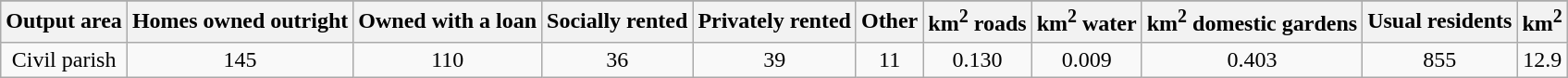<table class="wikitable">
<tr>
</tr>
<tr>
<th>Output area</th>
<th>Homes owned outright</th>
<th>Owned with a loan</th>
<th>Socially rented</th>
<th>Privately rented</th>
<th>Other</th>
<th>km<sup>2</sup> roads</th>
<th>km<sup>2</sup> water</th>
<th>km<sup>2</sup> domestic gardens</th>
<th>Usual residents</th>
<th>km<sup>2</sup></th>
</tr>
<tr align=center>
<td>Civil parish</td>
<td>145</td>
<td>110</td>
<td>36</td>
<td>39</td>
<td>11</td>
<td>0.130</td>
<td>0.009</td>
<td>0.403</td>
<td>855</td>
<td>12.9</td>
</tr>
</table>
